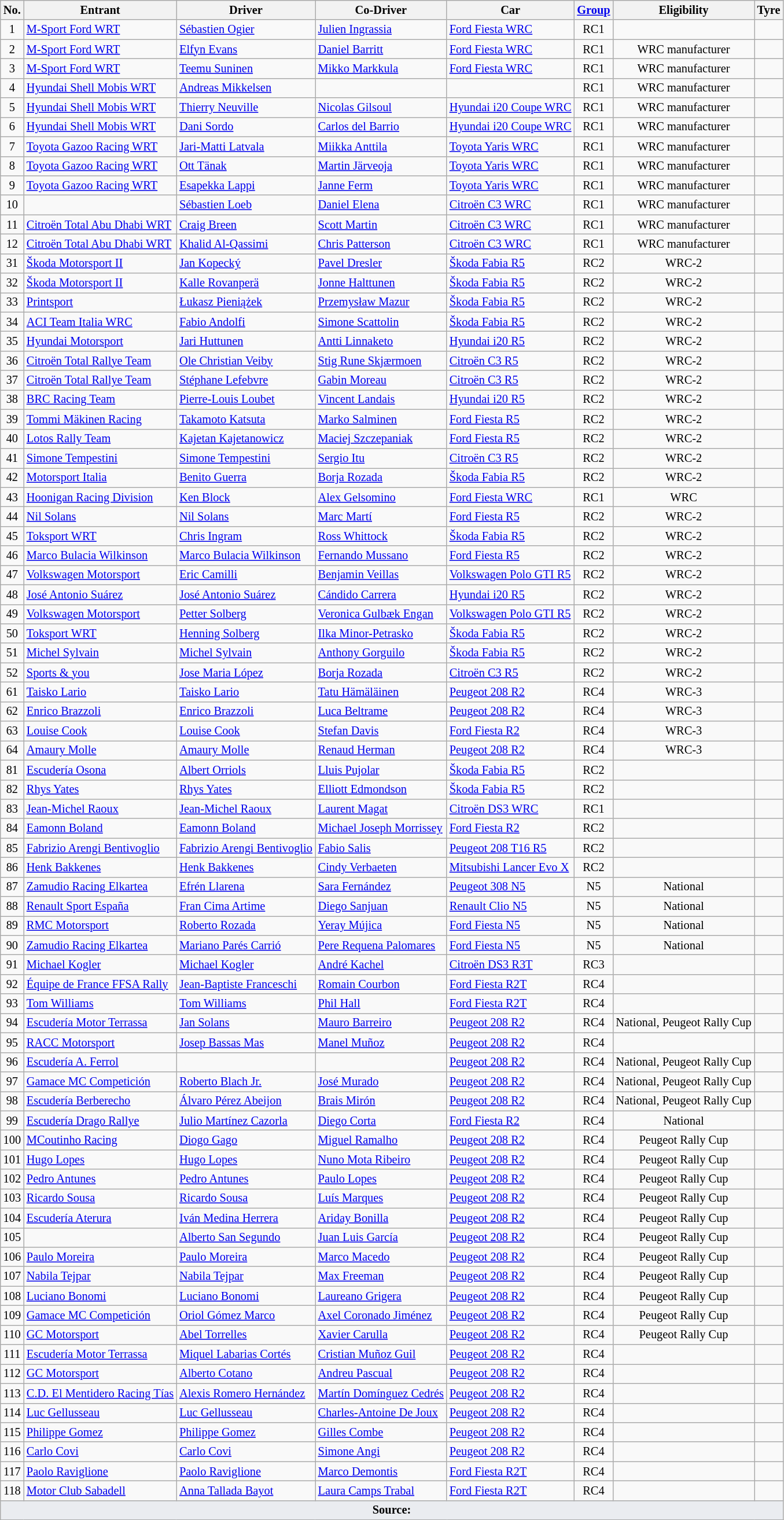<table class="wikitable" style="font-size: 85%;">
<tr>
<th>No.</th>
<th>Entrant</th>
<th>Driver</th>
<th>Co-Driver</th>
<th>Car</th>
<th><a href='#'>Group</a></th>
<th>Eligibility</th>
<th>Tyre</th>
</tr>
<tr>
<td align="center">1</td>
<td> <a href='#'>M-Sport Ford WRT</a></td>
<td> <a href='#'>Sébastien Ogier</a></td>
<td> <a href='#'>Julien Ingrassia</a></td>
<td><a href='#'>Ford Fiesta WRC</a></td>
<td align="center">RC1</td>
<td align="center"></td>
<td align="center"></td>
</tr>
<tr>
<td align="center">2</td>
<td> <a href='#'>M-Sport Ford WRT</a></td>
<td> <a href='#'>Elfyn Evans</a></td>
<td> <a href='#'>Daniel Barritt</a></td>
<td><a href='#'>Ford Fiesta WRC</a></td>
<td align="center">RC1</td>
<td align="center">WRC manufacturer</td>
<td align="center"></td>
</tr>
<tr>
<td align="center">3</td>
<td> <a href='#'>M-Sport Ford WRT</a></td>
<td> <a href='#'>Teemu Suninen</a></td>
<td> <a href='#'>Mikko Markkula</a></td>
<td><a href='#'>Ford Fiesta WRC</a></td>
<td align="center">RC1</td>
<td align="center">WRC manufacturer</td>
<td align="center"></td>
</tr>
<tr>
<td align="center">4</td>
<td> <a href='#'>Hyundai Shell Mobis WRT</a></td>
<td> <a href='#'>Andreas Mikkelsen</a></td>
<td></td>
<td></td>
<td align="center">RC1</td>
<td align="center">WRC manufacturer</td>
<td align="center"></td>
</tr>
<tr>
<td align="center">5</td>
<td> <a href='#'>Hyundai Shell Mobis WRT</a></td>
<td> <a href='#'>Thierry Neuville</a></td>
<td> <a href='#'>Nicolas Gilsoul</a></td>
<td><a href='#'>Hyundai i20 Coupe WRC</a></td>
<td align="center">RC1</td>
<td align="center">WRC manufacturer</td>
<td align="center"></td>
</tr>
<tr>
<td align="center">6</td>
<td> <a href='#'>Hyundai Shell Mobis WRT</a></td>
<td> <a href='#'>Dani Sordo</a></td>
<td> <a href='#'>Carlos del Barrio</a></td>
<td><a href='#'>Hyundai i20 Coupe WRC</a></td>
<td align="center">RC1</td>
<td align="center">WRC manufacturer</td>
<td align="center"></td>
</tr>
<tr>
<td align="center">7</td>
<td> <a href='#'>Toyota Gazoo Racing WRT</a></td>
<td> <a href='#'>Jari-Matti Latvala</a></td>
<td> <a href='#'>Miikka Anttila</a></td>
<td><a href='#'>Toyota Yaris WRC</a></td>
<td align="center">RC1</td>
<td align="center">WRC manufacturer</td>
<td align="center"></td>
</tr>
<tr>
<td align="center">8</td>
<td> <a href='#'>Toyota Gazoo Racing WRT</a></td>
<td> <a href='#'>Ott Tänak</a></td>
<td> <a href='#'>Martin Järveoja</a></td>
<td><a href='#'>Toyota Yaris WRC</a></td>
<td align="center">RC1</td>
<td align="center">WRC manufacturer</td>
<td align="center"></td>
</tr>
<tr>
<td align="center">9</td>
<td> <a href='#'>Toyota Gazoo Racing WRT</a></td>
<td> <a href='#'>Esapekka Lappi</a></td>
<td> <a href='#'>Janne Ferm</a></td>
<td><a href='#'>Toyota Yaris WRC</a></td>
<td align="center">RC1</td>
<td align="center">WRC manufacturer</td>
<td align="center"></td>
</tr>
<tr>
<td align="center">10</td>
<td></td>
<td> <a href='#'>Sébastien Loeb</a></td>
<td> <a href='#'>Daniel Elena</a></td>
<td><a href='#'>Citroën C3 WRC</a></td>
<td align="center">RC1</td>
<td align="center">WRC manufacturer</td>
<td align="center"></td>
</tr>
<tr>
<td align="center">11</td>
<td> <a href='#'>Citroën Total Abu Dhabi WRT</a></td>
<td> <a href='#'>Craig Breen</a></td>
<td> <a href='#'>Scott Martin</a></td>
<td><a href='#'>Citroën C3 WRC</a></td>
<td align="center">RC1</td>
<td align="center">WRC manufacturer</td>
<td align="center"></td>
</tr>
<tr>
<td align="center">12</td>
<td> <a href='#'>Citroën Total Abu Dhabi WRT</a></td>
<td> <a href='#'>Khalid Al-Qassimi</a></td>
<td> <a href='#'>Chris Patterson</a></td>
<td><a href='#'>Citroën C3 WRC</a></td>
<td align="center">RC1</td>
<td align="center">WRC manufacturer</td>
<td align="center"></td>
</tr>
<tr>
<td align="center">31</td>
<td> <a href='#'>Škoda Motorsport II</a></td>
<td> <a href='#'>Jan Kopecký</a></td>
<td> <a href='#'>Pavel Dresler</a></td>
<td><a href='#'>Škoda Fabia R5</a></td>
<td align="center">RC2</td>
<td align="center">WRC-2</td>
<td align="center"></td>
</tr>
<tr>
<td align="center">32</td>
<td> <a href='#'>Škoda Motorsport II</a></td>
<td> <a href='#'>Kalle Rovanperä</a></td>
<td> <a href='#'>Jonne Halttunen</a></td>
<td><a href='#'>Škoda Fabia R5</a></td>
<td align="center">RC2</td>
<td align="center">WRC-2</td>
<td align="center"></td>
</tr>
<tr>
<td align="center">33</td>
<td> <a href='#'>Printsport</a></td>
<td> <a href='#'>Łukasz Pieniążek</a></td>
<td> <a href='#'>Przemysław Mazur</a></td>
<td><a href='#'>Škoda Fabia R5</a></td>
<td align="center">RC2</td>
<td align="center">WRC-2</td>
<td align="center"></td>
</tr>
<tr>
<td align="center">34</td>
<td> <a href='#'>ACI Team Italia WRC</a></td>
<td> <a href='#'>Fabio Andolfi</a></td>
<td> <a href='#'>Simone Scattolin</a></td>
<td><a href='#'>Škoda Fabia R5</a></td>
<td align="center">RC2</td>
<td align="center">WRC-2</td>
<td align="center"></td>
</tr>
<tr>
<td align="center">35</td>
<td> <a href='#'>Hyundai Motorsport</a></td>
<td> <a href='#'>Jari Huttunen</a></td>
<td> <a href='#'>Antti Linnaketo</a></td>
<td><a href='#'>Hyundai i20 R5</a></td>
<td align="center">RC2</td>
<td align="center">WRC-2</td>
<td align="center"></td>
</tr>
<tr>
<td align="center">36</td>
<td> <a href='#'>Citroën Total Rallye Team</a></td>
<td> <a href='#'>Ole Christian Veiby</a></td>
<td> <a href='#'>Stig Rune Skjærmoen</a></td>
<td><a href='#'>Citroën C3 R5</a></td>
<td align="center">RC2</td>
<td align="center">WRC-2</td>
<td align="center"></td>
</tr>
<tr>
<td align="center">37</td>
<td> <a href='#'>Citroën Total Rallye Team</a></td>
<td> <a href='#'>Stéphane Lefebvre</a></td>
<td> <a href='#'>Gabin Moreau</a></td>
<td><a href='#'>Citroën C3 R5</a></td>
<td align="center">RC2</td>
<td align="center">WRC-2</td>
<td align="center"></td>
</tr>
<tr>
<td align="center">38</td>
<td> <a href='#'>BRC Racing Team</a></td>
<td> <a href='#'>Pierre-Louis Loubet</a></td>
<td> <a href='#'>Vincent Landais</a></td>
<td><a href='#'>Hyundai i20 R5</a></td>
<td align="center">RC2</td>
<td align="center">WRC-2</td>
<td align="center"></td>
</tr>
<tr>
<td align="center">39</td>
<td> <a href='#'>Tommi Mäkinen Racing</a></td>
<td> <a href='#'>Takamoto Katsuta</a></td>
<td> <a href='#'>Marko Salminen</a></td>
<td><a href='#'>Ford Fiesta R5</a></td>
<td align="center">RC2</td>
<td align="center">WRC-2</td>
<td align="center"></td>
</tr>
<tr>
<td align="center">40</td>
<td> <a href='#'>Lotos Rally Team</a></td>
<td> <a href='#'>Kajetan Kajetanowicz</a></td>
<td> <a href='#'>Maciej Szczepaniak</a></td>
<td><a href='#'>Ford Fiesta R5</a></td>
<td align="center">RC2</td>
<td align="center">WRC-2</td>
<td align="center"></td>
</tr>
<tr>
<td align="center">41</td>
<td> <a href='#'>Simone Tempestini</a></td>
<td> <a href='#'>Simone Tempestini</a></td>
<td> <a href='#'>Sergio Itu</a></td>
<td><a href='#'>Citroën C3 R5</a></td>
<td align="center">RC2</td>
<td align="center">WRC-2</td>
<td align="center"></td>
</tr>
<tr>
<td align="center">42</td>
<td> <a href='#'>Motorsport Italia</a></td>
<td> <a href='#'>Benito Guerra</a></td>
<td> <a href='#'>Borja Rozada</a></td>
<td><a href='#'>Škoda Fabia R5</a></td>
<td align="center">RC2</td>
<td align="center">WRC-2</td>
<td align="center"></td>
</tr>
<tr>
<td align="center">43</td>
<td> <a href='#'>Hoonigan Racing Division</a></td>
<td> <a href='#'>Ken Block</a></td>
<td> <a href='#'>Alex Gelsomino</a></td>
<td><a href='#'>Ford Fiesta WRC</a></td>
<td align="center">RC1</td>
<td align="center">WRC</td>
<td align="center"></td>
</tr>
<tr>
<td align="center">44</td>
<td> <a href='#'>Nil Solans</a></td>
<td> <a href='#'>Nil Solans</a></td>
<td> <a href='#'>Marc Martí</a></td>
<td><a href='#'>Ford Fiesta R5</a></td>
<td align="center">RC2</td>
<td align="center">WRC-2</td>
<td align="center"></td>
</tr>
<tr>
<td align="center">45</td>
<td> <a href='#'>Toksport WRT</a></td>
<td> <a href='#'>Chris Ingram</a></td>
<td> <a href='#'>Ross Whittock</a></td>
<td><a href='#'>Škoda Fabia R5</a></td>
<td align="center">RC2</td>
<td align="center">WRC-2</td>
<td align="center"></td>
</tr>
<tr>
<td align="center">46</td>
<td> <a href='#'>Marco Bulacia Wilkinson</a></td>
<td> <a href='#'>Marco Bulacia Wilkinson</a></td>
<td> <a href='#'>Fernando Mussano</a></td>
<td><a href='#'>Ford Fiesta R5</a></td>
<td align="center">RC2</td>
<td align="center">WRC-2</td>
<td align="center"></td>
</tr>
<tr>
<td align="center">47</td>
<td> <a href='#'>Volkswagen Motorsport</a></td>
<td> <a href='#'>Eric Camilli</a></td>
<td> <a href='#'>Benjamin Veillas</a></td>
<td><a href='#'>Volkswagen Polo GTI R5</a></td>
<td align="center">RC2</td>
<td align="center">WRC-2</td>
<td align="center"></td>
</tr>
<tr>
<td align="center">48</td>
<td> <a href='#'>José Antonio Suárez</a></td>
<td> <a href='#'>José Antonio Suárez</a></td>
<td> <a href='#'>Cándido Carrera</a></td>
<td><a href='#'>Hyundai i20 R5</a></td>
<td align="center">RC2</td>
<td align="center">WRC-2</td>
<td align="center"></td>
</tr>
<tr>
<td align="center">49</td>
<td> <a href='#'>Volkswagen Motorsport</a></td>
<td> <a href='#'>Petter Solberg</a></td>
<td> <a href='#'>Veronica Gulbæk Engan</a></td>
<td><a href='#'>Volkswagen Polo GTI R5</a></td>
<td align="center">RC2</td>
<td align="center">WRC-2</td>
<td align="center"></td>
</tr>
<tr>
<td align="center">50</td>
<td> <a href='#'>Toksport WRT</a></td>
<td> <a href='#'>Henning Solberg</a></td>
<td> <a href='#'>Ilka Minor-Petrasko</a></td>
<td><a href='#'>Škoda Fabia R5</a></td>
<td align="center">RC2</td>
<td align="center">WRC-2</td>
<td align="center"></td>
</tr>
<tr>
<td align="center">51</td>
<td> <a href='#'>Michel Sylvain</a></td>
<td> <a href='#'>Michel Sylvain</a></td>
<td> <a href='#'>Anthony Gorguilo</a></td>
<td><a href='#'>Škoda Fabia R5</a></td>
<td align="center">RC2</td>
<td align="center">WRC-2</td>
<td align="center"></td>
</tr>
<tr>
<td align="center">52</td>
<td> <a href='#'>Sports & you</a></td>
<td> <a href='#'>Jose Maria López</a></td>
<td> <a href='#'>Borja Rozada</a></td>
<td><a href='#'>Citroën C3 R5</a></td>
<td align="center">RC2</td>
<td align="center">WRC-2</td>
<td align="center"></td>
</tr>
<tr>
<td align="center">61</td>
<td> <a href='#'>Taisko Lario</a></td>
<td> <a href='#'>Taisko Lario</a></td>
<td> <a href='#'>Tatu Hämäläinen</a></td>
<td><a href='#'>Peugeot 208 R2</a></td>
<td align="center">RC4</td>
<td align="center">WRC-3</td>
<td align="center"></td>
</tr>
<tr>
<td align="center">62</td>
<td> <a href='#'>Enrico Brazzoli</a></td>
<td> <a href='#'>Enrico Brazzoli</a></td>
<td> <a href='#'>Luca Beltrame</a></td>
<td><a href='#'>Peugeot 208 R2</a></td>
<td align="center">RC4</td>
<td align="center">WRC-3</td>
<td align="center"></td>
</tr>
<tr>
<td align="center">63</td>
<td> <a href='#'>Louise Cook</a></td>
<td> <a href='#'>Louise Cook</a></td>
<td> <a href='#'>Stefan Davis</a></td>
<td><a href='#'>Ford Fiesta R2</a></td>
<td align="center">RC4</td>
<td align="center">WRC-3</td>
<td align="center"></td>
</tr>
<tr>
<td align="center">64</td>
<td> <a href='#'>Amaury Molle</a></td>
<td> <a href='#'>Amaury Molle</a></td>
<td> <a href='#'>Renaud Herman</a></td>
<td><a href='#'>Peugeot 208 R2</a></td>
<td align="center">RC4</td>
<td align="center">WRC-3</td>
<td align="center"></td>
</tr>
<tr>
<td align="center">81</td>
<td> <a href='#'>Escudería Osona</a></td>
<td> <a href='#'>Albert Orriols</a></td>
<td> <a href='#'>Lluis Pujolar</a></td>
<td><a href='#'>Škoda Fabia R5</a></td>
<td align="center">RC2</td>
<td></td>
<td align="center"></td>
</tr>
<tr>
<td align="center">82</td>
<td> <a href='#'>Rhys Yates</a></td>
<td> <a href='#'>Rhys Yates</a></td>
<td> <a href='#'>Elliott Edmondson</a></td>
<td><a href='#'>Škoda Fabia R5</a></td>
<td align="center">RC2</td>
<td></td>
<td align="center"></td>
</tr>
<tr>
<td align="center">83</td>
<td> <a href='#'>Jean-Michel Raoux</a></td>
<td> <a href='#'>Jean-Michel Raoux</a></td>
<td> <a href='#'>Laurent Magat</a></td>
<td><a href='#'>Citroën DS3 WRC</a></td>
<td align="center">RC1</td>
<td></td>
<td align="center"></td>
</tr>
<tr>
<td align="center">84</td>
<td> <a href='#'>Eamonn Boland</a></td>
<td> <a href='#'>Eamonn Boland</a></td>
<td> <a href='#'>Michael Joseph Morrissey</a></td>
<td><a href='#'>Ford Fiesta R2</a></td>
<td align="center">RC2</td>
<td></td>
<td align="center"></td>
</tr>
<tr>
<td align="center">85</td>
<td> <a href='#'>Fabrizio Arengi Bentivoglio</a></td>
<td> <a href='#'>Fabrizio Arengi Bentivoglio</a></td>
<td> <a href='#'>Fabio Salis</a></td>
<td><a href='#'>Peugeot 208 T16 R5</a></td>
<td align="center">RC2</td>
<td></td>
<td align="center"></td>
</tr>
<tr>
<td align="center">86</td>
<td> <a href='#'>Henk Bakkenes</a></td>
<td> <a href='#'>Henk Bakkenes</a></td>
<td> <a href='#'>Cindy Verbaeten</a></td>
<td><a href='#'>Mitsubishi Lancer Evo X</a></td>
<td align="center">RC2</td>
<td></td>
<td align="center"></td>
</tr>
<tr>
<td align="center">87</td>
<td> <a href='#'>Zamudio Racing Elkartea</a></td>
<td> <a href='#'>Efrén Llarena</a></td>
<td> <a href='#'>Sara Fernández</a></td>
<td><a href='#'>Peugeot 308 N5</a></td>
<td align="center">N5</td>
<td align="center">National</td>
<td align="center"></td>
</tr>
<tr>
<td align="center">88</td>
<td> <a href='#'>Renault Sport España</a></td>
<td> <a href='#'>Fran Cima Artime</a></td>
<td> <a href='#'>Diego Sanjuan</a></td>
<td><a href='#'>Renault Clio N5</a></td>
<td align="center">N5</td>
<td align="center">National</td>
<td align="center"></td>
</tr>
<tr>
<td align="center">89</td>
<td> <a href='#'>RMC Motorsport</a></td>
<td> <a href='#'>Roberto Rozada</a></td>
<td> <a href='#'>Yeray Mújica</a></td>
<td><a href='#'>Ford Fiesta N5</a></td>
<td align="center">N5</td>
<td align="center">National</td>
<td align="center"></td>
</tr>
<tr>
<td align="center">90</td>
<td> <a href='#'>Zamudio Racing Elkartea</a></td>
<td> <a href='#'>Mariano Parés Carrió</a></td>
<td> <a href='#'>Pere Requena Palomares</a></td>
<td><a href='#'>Ford Fiesta N5</a></td>
<td align="center">N5</td>
<td align="center">National</td>
<td align="center"></td>
</tr>
<tr>
<td align="center">91</td>
<td> <a href='#'>Michael Kogler</a></td>
<td> <a href='#'>Michael Kogler</a></td>
<td> <a href='#'>André Kachel</a></td>
<td><a href='#'>Citroën DS3 R3T</a></td>
<td align="center">RC3</td>
<td></td>
<td align="center"></td>
</tr>
<tr>
<td align="center">92</td>
<td> <a href='#'>Équipe de France FFSA Rally</a></td>
<td> <a href='#'>Jean-Baptiste Franceschi</a></td>
<td> <a href='#'>Romain Courbon</a></td>
<td><a href='#'>Ford Fiesta R2T</a></td>
<td align="center">RC4</td>
<td></td>
<td align="center"></td>
</tr>
<tr>
<td align="center">93</td>
<td> <a href='#'>Tom Williams</a></td>
<td> <a href='#'>Tom Williams</a></td>
<td> <a href='#'>Phil Hall</a></td>
<td><a href='#'>Ford Fiesta R2T</a></td>
<td align="center">RC4</td>
<td></td>
<td align="center"></td>
</tr>
<tr>
<td align="center">94</td>
<td> <a href='#'>Escudería Motor Terrassa</a></td>
<td> <a href='#'>Jan Solans</a></td>
<td> <a href='#'>Mauro Barreiro</a></td>
<td><a href='#'>Peugeot 208 R2</a></td>
<td align="center">RC4</td>
<td align="center">National, Peugeot Rally Cup</td>
<td align="center"></td>
</tr>
<tr>
<td align="center">95</td>
<td> <a href='#'>RACC Motorsport</a></td>
<td> <a href='#'>Josep Bassas Mas</a></td>
<td> <a href='#'>Manel Muñoz</a></td>
<td><a href='#'>Peugeot 208 R2</a></td>
<td align="center">RC4</td>
<td align="center"></td>
<td align="center"></td>
</tr>
<tr>
<td align="center">96</td>
<td> <a href='#'>Escudería A. Ferrol</a></td>
<td></td>
<td></td>
<td><a href='#'>Peugeot 208 R2</a></td>
<td align="center">RC4</td>
<td align="center">National, Peugeot Rally Cup</td>
<td align="center"></td>
</tr>
<tr>
<td align="center">97</td>
<td> <a href='#'>Gamace MC Competición</a></td>
<td> <a href='#'>Roberto Blach Jr.</a></td>
<td> <a href='#'>José Murado</a></td>
<td><a href='#'>Peugeot 208 R2</a></td>
<td align="center">RC4</td>
<td align="center">National, Peugeot Rally Cup</td>
<td align="center"></td>
</tr>
<tr>
<td align="center">98</td>
<td> <a href='#'>Escudería Berberecho</a></td>
<td> <a href='#'>Álvaro Pérez Abeijon</a></td>
<td> <a href='#'>Brais Mirón</a></td>
<td><a href='#'>Peugeot 208 R2</a></td>
<td align="center">RC4</td>
<td align="center">National, Peugeot Rally Cup</td>
<td align="center"></td>
</tr>
<tr>
<td align="center">99</td>
<td> <a href='#'>Escudería Drago Rallye</a></td>
<td> <a href='#'>Julio Martínez Cazorla</a></td>
<td> <a href='#'>Diego Corta</a></td>
<td><a href='#'>Ford Fiesta R2</a></td>
<td align="center">RC4</td>
<td align="center">National</td>
<td align="center"></td>
</tr>
<tr>
<td align="center">100</td>
<td> <a href='#'>MCoutinho Racing</a></td>
<td> <a href='#'>Diogo Gago</a></td>
<td> <a href='#'>Miguel Ramalho</a></td>
<td><a href='#'>Peugeot 208 R2</a></td>
<td align="center">RC4</td>
<td align="center">Peugeot Rally Cup</td>
<td align="center"></td>
</tr>
<tr>
<td align="center">101</td>
<td> <a href='#'>Hugo Lopes</a></td>
<td> <a href='#'>Hugo Lopes</a></td>
<td> <a href='#'>Nuno Mota Ribeiro</a></td>
<td><a href='#'>Peugeot 208 R2</a></td>
<td align="center">RC4</td>
<td align="center">Peugeot Rally Cup</td>
<td align="center"></td>
</tr>
<tr>
<td align="center">102</td>
<td> <a href='#'>Pedro Antunes</a></td>
<td> <a href='#'>Pedro Antunes</a></td>
<td> <a href='#'>Paulo Lopes</a></td>
<td><a href='#'>Peugeot 208 R2</a></td>
<td align="center">RC4</td>
<td align="center">Peugeot Rally Cup</td>
<td align="center"></td>
</tr>
<tr>
<td align="center">103</td>
<td> <a href='#'>Ricardo Sousa</a></td>
<td> <a href='#'>Ricardo Sousa</a></td>
<td> <a href='#'>Luís Marques</a></td>
<td><a href='#'>Peugeot 208 R2</a></td>
<td align="center">RC4</td>
<td align="center">Peugeot Rally Cup</td>
<td align="center"></td>
</tr>
<tr>
<td align="center">104</td>
<td> <a href='#'>Escudería Aterura</a></td>
<td> <a href='#'>Iván Medina Herrera</a></td>
<td> <a href='#'>Ariday Bonilla</a></td>
<td><a href='#'>Peugeot 208 R2</a></td>
<td align="center">RC4</td>
<td align="center">Peugeot Rally Cup</td>
<td align="center"></td>
</tr>
<tr>
<td align="center">105</td>
<td></td>
<td> <a href='#'>Alberto San Segundo</a></td>
<td> <a href='#'>Juan Luis García</a></td>
<td><a href='#'>Peugeot 208 R2</a></td>
<td align="center">RC4</td>
<td align="center">Peugeot Rally Cup</td>
<td align="center"></td>
</tr>
<tr>
<td align="center">106</td>
<td> <a href='#'>Paulo Moreira</a></td>
<td> <a href='#'>Paulo Moreira</a></td>
<td> <a href='#'>Marco Macedo</a></td>
<td><a href='#'>Peugeot 208 R2</a></td>
<td align="center">RC4</td>
<td align="center">Peugeot Rally Cup</td>
<td align="center"></td>
</tr>
<tr>
<td align="center">107</td>
<td> <a href='#'>Nabila Tejpar</a></td>
<td> <a href='#'>Nabila Tejpar</a></td>
<td> <a href='#'>Max Freeman</a></td>
<td><a href='#'>Peugeot 208 R2</a></td>
<td align="center">RC4</td>
<td align="center">Peugeot Rally Cup</td>
<td align="center"></td>
</tr>
<tr>
<td align="center">108</td>
<td> <a href='#'>Luciano Bonomi</a></td>
<td> <a href='#'>Luciano Bonomi</a></td>
<td> <a href='#'>Laureano Grigera</a></td>
<td><a href='#'>Peugeot 208 R2</a></td>
<td align="center">RC4</td>
<td align="center">Peugeot Rally Cup</td>
<td align="center"></td>
</tr>
<tr>
<td align="center">109</td>
<td> <a href='#'>Gamace MC Competición</a></td>
<td> <a href='#'>Oriol Gómez Marco</a></td>
<td> <a href='#'>Axel Coronado Jiménez</a></td>
<td><a href='#'>Peugeot 208 R2</a></td>
<td align="center">RC4</td>
<td align="center">Peugeot Rally Cup</td>
<td align="center"></td>
</tr>
<tr>
<td align="center">110</td>
<td> <a href='#'>GC Motorsport</a></td>
<td> <a href='#'>Abel Torrelles</a></td>
<td> <a href='#'>Xavier Carulla</a></td>
<td><a href='#'>Peugeot 208 R2</a></td>
<td align="center">RC4</td>
<td align="center">Peugeot Rally Cup</td>
<td align="center"></td>
</tr>
<tr>
<td align="center">111</td>
<td> <a href='#'>Escudería Motor Terrassa</a></td>
<td> <a href='#'>Miquel Labarias Cortés</a></td>
<td> <a href='#'>Cristian Muñoz Guil</a></td>
<td><a href='#'>Peugeot 208 R2</a></td>
<td align="center">RC4</td>
<td></td>
<td align="center"></td>
</tr>
<tr>
<td align="center">112</td>
<td> <a href='#'>GC Motorsport</a></td>
<td> <a href='#'>Alberto Cotano</a></td>
<td> <a href='#'>Andreu Pascual</a></td>
<td><a href='#'>Peugeot 208 R2</a></td>
<td align="center">RC4</td>
<td></td>
<td align="center"></td>
</tr>
<tr>
<td align="center">113</td>
<td> <a href='#'>C.D. El Mentidero Racing Tías</a></td>
<td> <a href='#'>Alexis Romero Hernández</a></td>
<td> <a href='#'>Martín Domínguez Cedrés</a></td>
<td><a href='#'>Peugeot 208 R2</a></td>
<td align="center">RC4</td>
<td></td>
<td align="center"></td>
</tr>
<tr>
<td align="center">114</td>
<td> <a href='#'>Luc Gellusseau</a></td>
<td> <a href='#'>Luc Gellusseau</a></td>
<td> <a href='#'>Charles-Antoine De Joux</a></td>
<td><a href='#'>Peugeot 208 R2</a></td>
<td align="center">RC4</td>
<td></td>
<td align="center"></td>
</tr>
<tr>
<td align="center">115</td>
<td> <a href='#'>Philippe Gomez</a></td>
<td> <a href='#'>Philippe Gomez</a></td>
<td> <a href='#'>Gilles Combe</a></td>
<td><a href='#'>Peugeot 208 R2</a></td>
<td align="center">RC4</td>
<td></td>
<td align="center"></td>
</tr>
<tr>
<td align="center">116</td>
<td> <a href='#'>Carlo Covi</a></td>
<td> <a href='#'>Carlo Covi</a></td>
<td> <a href='#'>Simone Angi</a></td>
<td><a href='#'>Peugeot 208 R2</a></td>
<td align="center">RC4</td>
<td></td>
<td align="center"></td>
</tr>
<tr>
<td align="center">117</td>
<td> <a href='#'>Paolo Raviglione</a></td>
<td> <a href='#'>Paolo Raviglione</a></td>
<td> <a href='#'>Marco Demontis</a></td>
<td><a href='#'>Ford Fiesta R2T</a></td>
<td align="center">RC4</td>
<td></td>
<td align="center"></td>
</tr>
<tr>
<td align="center">118</td>
<td> <a href='#'>Motor Club Sabadell</a></td>
<td> <a href='#'>Anna Tallada Bayot</a></td>
<td> <a href='#'>Laura Camps Trabal</a></td>
<td><a href='#'>Ford Fiesta R2T</a></td>
<td align="center">RC4</td>
<td></td>
<td align="center"></td>
</tr>
<tr>
<td colspan="8" style="background-color:#EAECF0; text-align:center"><strong>Source:</strong></td>
</tr>
</table>
